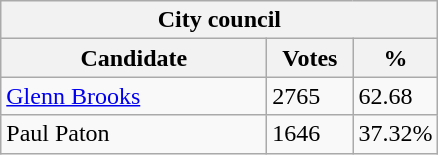<table class="wikitable">
<tr>
<th colspan="3">City council</th>
</tr>
<tr>
<th style="width: 170px">Candidate</th>
<th style="width: 50px">Votes</th>
<th style="width: 40px">%</th>
</tr>
<tr>
<td><a href='#'>Glenn Brooks</a></td>
<td>2765</td>
<td>62.68</td>
</tr>
<tr>
<td>Paul Paton</td>
<td>1646</td>
<td>37.32%</td>
</tr>
</table>
